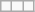<table class="wikitable">
<tr>
<td></td>
<td></td>
<td></td>
</tr>
</table>
